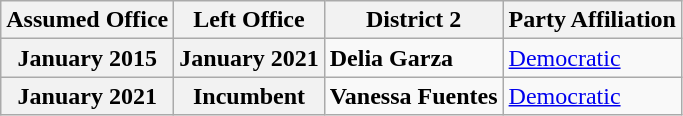<table class="wikitable" border="1">
<tr>
<th>Assumed Office</th>
<th>Left Office</th>
<th>District 2</th>
<th>Party Affiliation</th>
</tr>
<tr>
<th>January 2015</th>
<th>January 2021</th>
<td><strong>Delia Garza</strong></td>
<td><a href='#'>Democratic</a></td>
</tr>
<tr>
<th>January 2021</th>
<th>Incumbent</th>
<td><strong>Vanessa Fuentes</strong></td>
<td><a href='#'>Democratic</a></td>
</tr>
</table>
